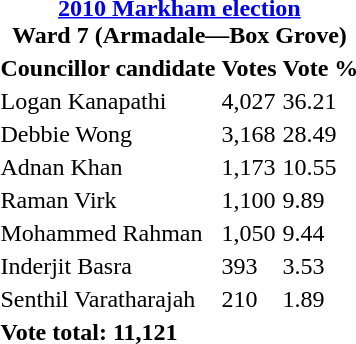<table class="wiki table">
<tr>
<th colspan="3" style="text-align:center;"><strong><a href='#'>2010 Markham election</a><br>Ward 7 (Armadale—Box Grove)</strong></th>
</tr>
<tr>
<th>Councillor candidate</th>
<th>Votes</th>
<th>Vote %</th>
</tr>
<tr>
<td>Logan Kanapathi</td>
<td>4,027</td>
<td>36.21</td>
</tr>
<tr>
<td>Debbie Wong</td>
<td>3,168</td>
<td>28.49</td>
</tr>
<tr>
<td>Adnan Khan</td>
<td>1,173</td>
<td>10.55</td>
</tr>
<tr>
<td>Raman Virk</td>
<td>1,100</td>
<td>9.89</td>
</tr>
<tr>
<td>Mohammed Rahman</td>
<td>1,050</td>
<td>9.44</td>
</tr>
<tr>
<td>Inderjit Basra</td>
<td>393</td>
<td>3.53</td>
</tr>
<tr>
<td>Senthil Varatharajah</td>
<td>210</td>
<td>1.89</td>
</tr>
<tr>
<th colspan="3" style="text-align:left;"><strong>Vote total:</strong> 11,121</th>
</tr>
</table>
